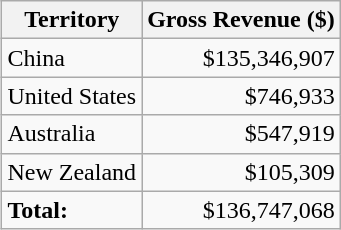<table class="wikitable"  style="float:right">
<tr>
<th>Territory</th>
<th>Gross Revenue ($)</th>
</tr>
<tr>
<td> China</td>
<td align=right>$135,346,907</td>
</tr>
<tr>
<td> United States</td>
<td align=right>$746,933</td>
</tr>
<tr>
<td> Australia</td>
<td align=right>$547,919</td>
</tr>
<tr>
<td> New Zealand</td>
<td align=right>$105,309</td>
</tr>
<tr>
<td><strong>Total:</strong></td>
<td align=right>$136,747,068</td>
</tr>
</table>
